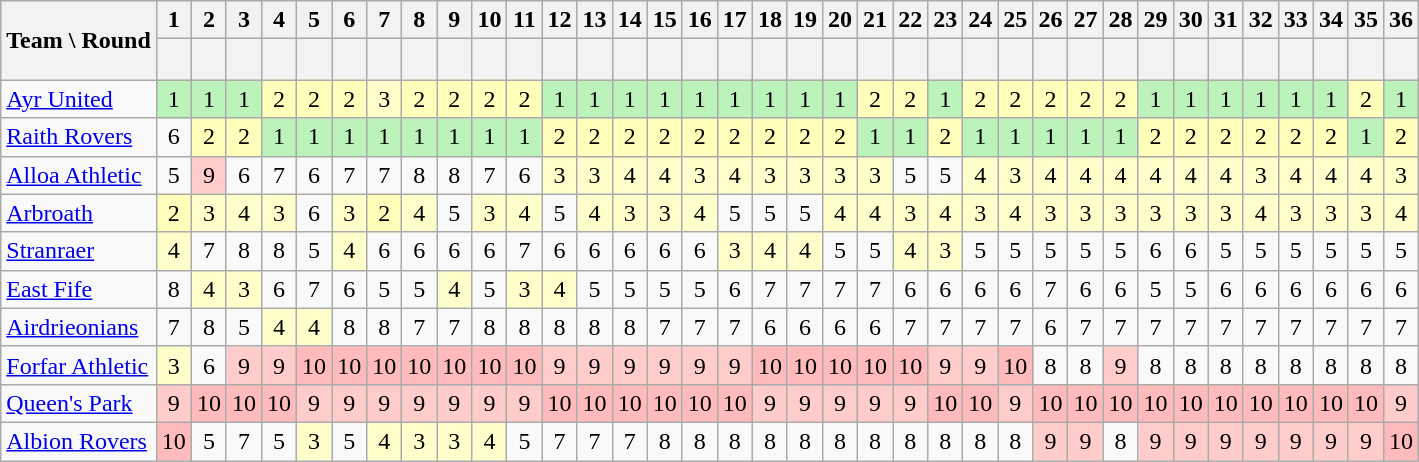<table class="wikitable sortable" style="font-size: 100%; text-align:center;">
<tr>
<th rowspan="2">Team \ Round</th>
<th align=center>1</th>
<th align=center>2</th>
<th align=center>3</th>
<th align=center>4</th>
<th align=center>5</th>
<th align=center>6</th>
<th align=center>7</th>
<th align=center>8</th>
<th align=center>9</th>
<th align=center>10</th>
<th align=center>11</th>
<th align=center>12</th>
<th align=center>13</th>
<th align=center>14</th>
<th align=center>15</th>
<th align=center>16</th>
<th align=center>17</th>
<th align=center>18</th>
<th align=center>19</th>
<th align=center>20</th>
<th align=center>21</th>
<th align=center>22</th>
<th align=center>23</th>
<th align=center>24</th>
<th align=center>25</th>
<th align=center>26</th>
<th align=center>27</th>
<th align=center>28</th>
<th align=center>29</th>
<th align=center>30</th>
<th align=center>31</th>
<th align=center>32</th>
<th align=center>33</th>
<th align=center>34</th>
<th align=center>35</th>
<th align=center>36</th>
</tr>
<tr>
<th style="text-align:center; height:20px;"></th>
<th align=center></th>
<th align=center></th>
<th align=center></th>
<th align=center></th>
<th align=center></th>
<th align=center></th>
<th align=center></th>
<th align=center></th>
<th align=center></th>
<th align=center></th>
<th align=center></th>
<th align=center></th>
<th align=center></th>
<th align=center></th>
<th align=center></th>
<th align=center></th>
<th align=center></th>
<th align=center></th>
<th align=center></th>
<th align=center></th>
<th align=center></th>
<th align=center></th>
<th align=center></th>
<th align=center></th>
<th align=center></th>
<th align=center></th>
<th align=center></th>
<th align=center></th>
<th align=center></th>
<th align=center></th>
<th align=center></th>
<th align=center></th>
<th align=center></th>
<th align=center></th>
<th align=center></th>
</tr>
<tr align=center>
<td align=left><a href='#'>Ayr United</a></td>
<td style="background:#BBF3BB">1</td>
<td style="background:#BBF3BB">1</td>
<td style="background:#BBF3BB">1</td>
<td style="background:#FFFFBB">2</td>
<td style="background:#FFFFBB">2</td>
<td style="background:#FFFFBB">2</td>
<td style="background:#FFFFCC">3</td>
<td style="background:#FFFFBB">2</td>
<td style="background:#FFFFBB">2</td>
<td style="background:#FFFFBB">2</td>
<td style="background:#FFFFBB">2</td>
<td style="background:#BBF3BB">1</td>
<td style="background:#BBF3BB">1</td>
<td style="background:#BBF3BB">1</td>
<td style="background:#BBF3BB">1</td>
<td style="background:#BBF3BB">1</td>
<td style="background:#BBF3BB">1</td>
<td style="background:#BBF3BB">1</td>
<td style="background:#BBF3BB">1</td>
<td style="background:#BBF3BB">1</td>
<td style="background:#FFFFBB">2</td>
<td style="background:#FFFFBB">2</td>
<td style="background:#BBF3BB">1</td>
<td style="background:#FFFFBB">2</td>
<td style="background:#FFFFBB">2</td>
<td style="background:#FFFFBB">2</td>
<td style="background:#FFFFBB">2</td>
<td style="background:#FFFFBB">2</td>
<td style="background:#BBF3BB">1</td>
<td style="background:#BBF3BB">1</td>
<td style="background:#BBF3BB">1</td>
<td style="background:#BBF3BB">1</td>
<td style="background:#BBF3BB">1</td>
<td style="background:#BBF3BB">1</td>
<td style="background:#FFFFBB">2</td>
<td style="background:#BBF3BB">1</td>
</tr>
<tr align=center>
<td align=left><a href='#'>Raith Rovers</a></td>
<td>6</td>
<td style="background:#FFFFBB">2</td>
<td style="background:#FFFFBB">2</td>
<td style="background:#BBF3BB">1</td>
<td style="background:#BBF3BB">1</td>
<td style="background:#BBF3BB">1</td>
<td style="background:#BBF3BB">1</td>
<td style="background:#BBF3BB">1</td>
<td style="background:#BBF3BB">1</td>
<td style="background:#BBF3BB">1</td>
<td style="background:#BBF3BB">1</td>
<td style="background:#FFFFBB">2</td>
<td style="background:#FFFFBB">2</td>
<td style="background:#FFFFBB">2</td>
<td style="background:#FFFFBB">2</td>
<td style="background:#FFFFBB">2</td>
<td style="background:#FFFFBB">2</td>
<td style="background:#FFFFBB">2</td>
<td style="background:#FFFFBB">2</td>
<td style="background:#FFFFBB">2</td>
<td style="background:#BBF3BB">1</td>
<td style="background:#BBF3BB">1</td>
<td style="background:#FFFFBB">2</td>
<td style="background:#BBF3BB">1</td>
<td style="background:#BBF3BB">1</td>
<td style="background:#BBF3BB">1</td>
<td style="background:#BBF3BB">1</td>
<td style="background:#BBF3BB">1</td>
<td style="background:#FFFFBB">2</td>
<td style="background:#FFFFBB">2</td>
<td style="background:#FFFFBB">2</td>
<td style="background:#FFFFBB">2</td>
<td style="background:#FFFFBB">2</td>
<td style="background:#FFFFBB">2</td>
<td style="background:#BBF3BB">1</td>
<td style="background:#FFFFBB">2</td>
</tr>
<tr align=center>
<td align=left><a href='#'>Alloa Athletic</a></td>
<td>5</td>
<td style="background:#FFCCCC">9</td>
<td>6</td>
<td>7</td>
<td>6</td>
<td>7</td>
<td>7</td>
<td>8</td>
<td>8</td>
<td>7</td>
<td>6</td>
<td style="background:#FFFFCC">3</td>
<td style="background:#FFFFCC">3</td>
<td style="background:#FFFFCC">4</td>
<td style="background:#FFFFCC">4</td>
<td style="background:#FFFFCC">3</td>
<td style="background:#FFFFCC">4</td>
<td style="background:#FFFFCC">3</td>
<td style="background:#FFFFCC">3</td>
<td style="background:#FFFFCC">3</td>
<td style="background:#FFFFCC">3</td>
<td>5</td>
<td>5</td>
<td style="background:#FFFFCC">4</td>
<td style="background:#FFFFCC">3</td>
<td style="background:#FFFFCC">4</td>
<td style="background:#FFFFCC">4</td>
<td style="background:#FFFFCC">4</td>
<td style="background:#FFFFCC">4</td>
<td style="background:#FFFFCC">4</td>
<td style="background:#FFFFCC">4</td>
<td style="background:#FFFFCC">3</td>
<td style="background:#FFFFCC">4</td>
<td style="background:#FFFFCC">4</td>
<td style="background:#FFFFCC">4</td>
<td style="background:#FFFFCC">3</td>
</tr>
<tr align=center>
<td align=left><a href='#'>Arbroath</a></td>
<td style="background:#FFFFBB">2</td>
<td style="background:#FFFFCC">3</td>
<td style="background:#FFFFCC">4</td>
<td style="background:#FFFFCC">3</td>
<td>6</td>
<td style="background:#FFFFCC">3</td>
<td style="background:#FFFFBB">2</td>
<td style="background:#FFFFCC">4</td>
<td>5</td>
<td style="background:#FFFFCC">3</td>
<td style="background:#FFFFCC">4</td>
<td>5</td>
<td style="background:#FFFFCC">4</td>
<td style="background:#FFFFCC">3</td>
<td style="background:#FFFFCC">3</td>
<td style="background:#FFFFCC">4</td>
<td>5</td>
<td>5</td>
<td>5</td>
<td style="background:#FFFFCC">4</td>
<td style="background:#FFFFCC">4</td>
<td style="background:#FFFFCC">3</td>
<td style="background:#FFFFCC">4</td>
<td style="background:#FFFFCC">3</td>
<td style="background:#FFFFCC">4</td>
<td style="background:#FFFFCC">3</td>
<td style="background:#FFFFCC">3</td>
<td style="background:#FFFFCC">3</td>
<td style="background:#FFFFCC">3</td>
<td style="background:#FFFFCC">3</td>
<td style="background:#FFFFCC">3</td>
<td style="background:#FFFFCC">4</td>
<td style="background:#FFFFCC">3</td>
<td style="background:#FFFFCC">3</td>
<td style="background:#FFFFCC">3</td>
<td style="background:#FFFFCC">4</td>
</tr>
<tr align=center>
<td align=left><a href='#'>Stranraer</a></td>
<td style="background:#FFFFCC">4</td>
<td>7</td>
<td>8</td>
<td>8</td>
<td>5</td>
<td style="background:#FFFFCC">4</td>
<td>6</td>
<td>6</td>
<td>6</td>
<td>6</td>
<td>7</td>
<td>6</td>
<td>6</td>
<td>6</td>
<td>6</td>
<td>6</td>
<td style="background:#FFFFCC">3</td>
<td style="background:#FFFFCC">4</td>
<td style="background:#FFFFCC">4</td>
<td>5</td>
<td>5</td>
<td style="background:#FFFFCC">4</td>
<td style="background:#FFFFCC">3</td>
<td>5</td>
<td>5</td>
<td>5</td>
<td>5</td>
<td>5</td>
<td>6</td>
<td>6</td>
<td>5</td>
<td>5</td>
<td>5</td>
<td>5</td>
<td>5</td>
<td>5</td>
</tr>
<tr align=center>
<td align=left><a href='#'>East Fife</a></td>
<td>8</td>
<td style="background:#FFFFCC">4</td>
<td style="background:#FFFFCC">3</td>
<td>6</td>
<td>7</td>
<td>6</td>
<td>5</td>
<td>5</td>
<td style="background:#FFFFCC">4</td>
<td>5</td>
<td style="background:#FFFFCC">3</td>
<td style="background:#FFFFCC">4</td>
<td>5</td>
<td>5</td>
<td>5</td>
<td>5</td>
<td>6</td>
<td>7</td>
<td>7</td>
<td>7</td>
<td>7</td>
<td>6</td>
<td>6</td>
<td>6</td>
<td>6</td>
<td>7</td>
<td>6</td>
<td>6</td>
<td>5</td>
<td>5</td>
<td>6</td>
<td>6</td>
<td>6</td>
<td>6</td>
<td>6</td>
<td>6</td>
</tr>
<tr align=center>
<td align=left><a href='#'>Airdrieonians</a></td>
<td>7</td>
<td>8</td>
<td>5</td>
<td style="background:#FFFFCC">4</td>
<td style="background:#FFFFCC">4</td>
<td>8</td>
<td>8</td>
<td>7</td>
<td>7</td>
<td>8</td>
<td>8</td>
<td>8</td>
<td>8</td>
<td>8</td>
<td>7</td>
<td>7</td>
<td>7</td>
<td>6</td>
<td>6</td>
<td>6</td>
<td>6</td>
<td>7</td>
<td>7</td>
<td>7</td>
<td>7</td>
<td>6</td>
<td>7</td>
<td>7</td>
<td>7</td>
<td>7</td>
<td>7</td>
<td>7</td>
<td>7</td>
<td>7</td>
<td>7</td>
<td>7</td>
</tr>
<tr align=center>
<td align=left><a href='#'>Forfar Athletic</a></td>
<td style="background:#FFFFCC">3</td>
<td>6</td>
<td style="background:#FFCCCC">9</td>
<td style="background:#FFCCCC">9</td>
<td style="background:#FFBBBB">10</td>
<td style="background:#FFBBBB">10</td>
<td style="background:#FFBBBB">10</td>
<td style="background:#FFBBBB">10</td>
<td style="background:#FFBBBB">10</td>
<td style="background:#FFBBBB">10</td>
<td style="background:#FFBBBB">10</td>
<td style="background:#FFCCCC">9</td>
<td style="background:#FFCCCC">9</td>
<td style="background:#FFCCCC">9</td>
<td style="background:#FFCCCC">9</td>
<td style="background:#FFCCCC">9</td>
<td style="background:#FFCCCC">9</td>
<td style="background:#FFBBBB">10</td>
<td style="background:#FFBBBB">10</td>
<td style="background:#FFBBBB">10</td>
<td style="background:#FFBBBB">10</td>
<td style="background:#FFBBBB">10</td>
<td style="background:#FFCCCC">9</td>
<td style="background:#FFCCCC">9</td>
<td style="background:#FFBBBB">10</td>
<td>8</td>
<td>8</td>
<td style="background:#FFCCCC">9</td>
<td>8</td>
<td>8</td>
<td>8</td>
<td>8</td>
<td>8</td>
<td>8</td>
<td>8</td>
<td>8</td>
</tr>
<tr align=center>
<td align=left><a href='#'>Queen's Park</a></td>
<td style="background:#FFCCCC">9</td>
<td style="background:#FFBBBB">10</td>
<td style="background:#FFBBBB">10</td>
<td style="background:#FFBBBB">10</td>
<td style="background:#FFCCCC">9</td>
<td style="background:#FFCCCC">9</td>
<td style="background:#FFCCCC">9</td>
<td style="background:#FFCCCC">9</td>
<td style="background:#FFCCCC">9</td>
<td style="background:#FFCCCC">9</td>
<td style="background:#FFCCCC">9</td>
<td style="background:#FFBBBB">10</td>
<td style="background:#FFBBBB">10</td>
<td style="background:#FFBBBB">10</td>
<td style="background:#FFBBBB">10</td>
<td style="background:#FFBBBB">10</td>
<td style="background:#FFBBBB">10</td>
<td style="background:#FFCCCC">9</td>
<td style="background:#FFCCCC">9</td>
<td style="background:#FFCCCC">9</td>
<td style="background:#FFCCCC">9</td>
<td style="background:#FFCCCC">9</td>
<td style="background:#FFBBBB">10</td>
<td style="background:#FFBBBB">10</td>
<td style="background:#FFCCCC">9</td>
<td style="background:#FFBBBB">10</td>
<td style="background:#FFBBBB">10</td>
<td style="background:#FFBBBB">10</td>
<td style="background:#FFBBBB">10</td>
<td style="background:#FFBBBB">10</td>
<td style="background:#FFBBBB">10</td>
<td style="background:#FFBBBB">10</td>
<td style="background:#FFBBBB">10</td>
<td style="background:#FFBBBB">10</td>
<td style="background:#FFBBBB">10</td>
<td style="background:#FFCCCC">9</td>
</tr>
<tr align=center>
<td align=left><a href='#'>Albion Rovers</a></td>
<td style="background:#FFBBBB">10</td>
<td>5</td>
<td>7</td>
<td>5</td>
<td style="background:#FFFFCC">3</td>
<td>5</td>
<td style="background:#FFFFCC">4</td>
<td style="background:#FFFFCC">3</td>
<td style="background:#FFFFCC">3</td>
<td style="background:#FFFFCC">4</td>
<td>5</td>
<td>7</td>
<td>7</td>
<td>7</td>
<td>8</td>
<td>8</td>
<td>8</td>
<td>8</td>
<td>8</td>
<td>8</td>
<td>8</td>
<td>8</td>
<td>8</td>
<td>8</td>
<td>8</td>
<td style="background:#FFCCCC">9</td>
<td style="background:#FFCCCC">9</td>
<td>8</td>
<td style="background:#FFCCCC">9</td>
<td style="background:#FFCCCC">9</td>
<td style="background:#FFCCCC">9</td>
<td style="background:#FFCCCC">9</td>
<td style="background:#FFCCCC">9</td>
<td style="background:#FFCCCC">9</td>
<td style="background:#FFCCCC">9</td>
<td style="background:#FFBBBB">10</td>
</tr>
</table>
